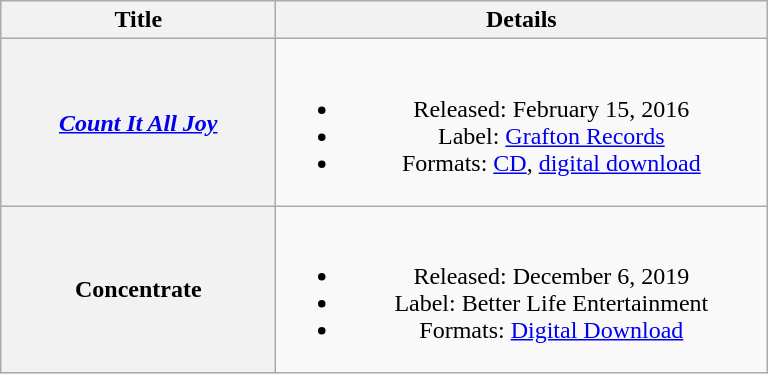<table class="wikitable plainrowheaders" style="text-align:center;">
<tr>
<th scope="col" style="width:11em;">Title</th>
<th scope="col" style="width:20em;">Details</th>
</tr>
<tr>
<th scope="row"><em><a href='#'>Count It All Joy</a></em></th>
<td><br><ul><li>Released: February 15, 2016</li><li>Label: <a href='#'>Grafton Records</a></li><li>Formats: <a href='#'>CD</a>, <a href='#'>digital download</a></li></ul></td>
</tr>
<tr>
<th>Concentrate</th>
<td><br><ul><li>Released: December 6, 2019</li><li>Label: Better Life Entertainment</li><li>Formats: <a href='#'>Digital Download</a></li></ul></td>
</tr>
</table>
